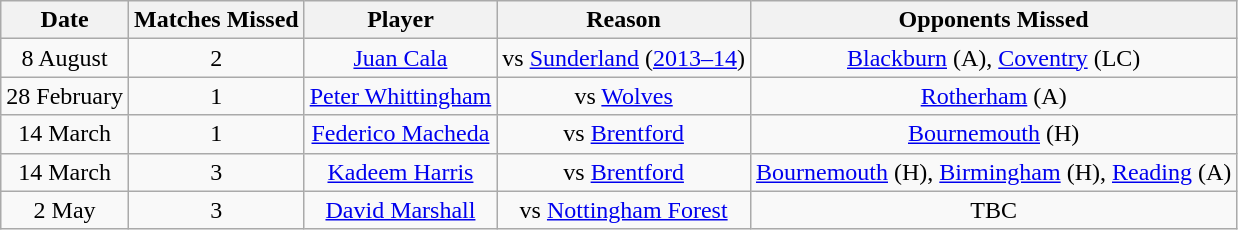<table class="wikitable" style="text-align: center">
<tr>
<th>Date</th>
<th>Matches Missed</th>
<th>Player</th>
<th>Reason</th>
<th>Opponents Missed</th>
</tr>
<tr>
<td>8 August</td>
<td>2</td>
<td><a href='#'>Juan Cala</a></td>
<td> vs <a href='#'>Sunderland</a> (<a href='#'>2013–14</a>)</td>
<td><a href='#'>Blackburn</a> (A), <a href='#'>Coventry</a> (LC)</td>
</tr>
<tr>
<td>28 February</td>
<td>1</td>
<td><a href='#'>Peter Whittingham</a></td>
<td> vs <a href='#'>Wolves</a></td>
<td><a href='#'>Rotherham</a> (A)</td>
</tr>
<tr>
<td>14 March</td>
<td>1</td>
<td><a href='#'>Federico Macheda</a></td>
<td> vs <a href='#'>Brentford</a></td>
<td><a href='#'>Bournemouth</a> (H)</td>
</tr>
<tr>
<td>14 March</td>
<td>3</td>
<td><a href='#'>Kadeem Harris</a></td>
<td> vs <a href='#'>Brentford</a></td>
<td><a href='#'>Bournemouth</a> (H), <a href='#'>Birmingham</a> (H), <a href='#'>Reading</a> (A)</td>
</tr>
<tr>
<td>2 May</td>
<td>3</td>
<td><a href='#'>David Marshall</a></td>
<td> vs <a href='#'>Nottingham Forest</a></td>
<td>TBC</td>
</tr>
</table>
